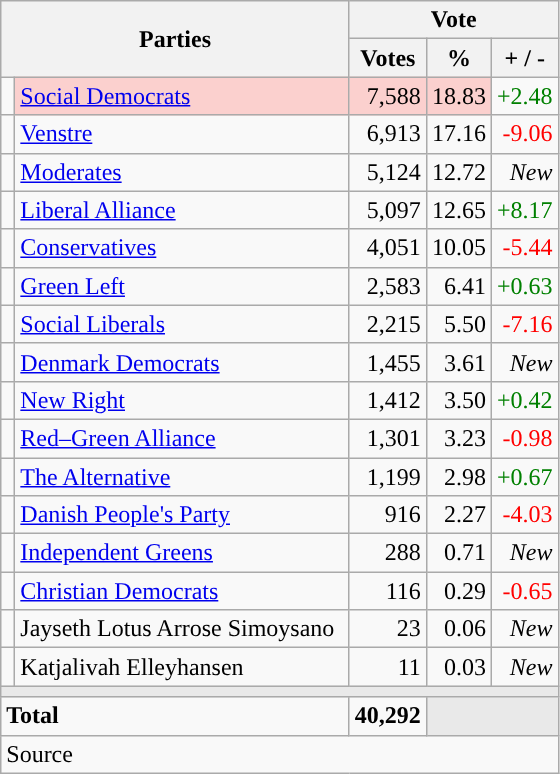<table class="wikitable" style="text-align:right;">
<tr>
<th style="text-align:centre;" rowspan="2" colspan="2" width="225">Parties</th>
<th colspan="3">Vote</th>
</tr>
<tr>
<th width="15">Votes</th>
<th width="15">%</th>
<th width="15">+ / -</th>
</tr>
<tr>
<td width="2" style="color:inherit;background:"></td>
<td bgcolor=#fbd0ce  align="left"><a href='#'>Social Democrats</a></td>
<td bgcolor=#fbd0ce>7,588</td>
<td bgcolor=#fbd0ce>18.83</td>
<td style=color:green;>+2.48</td>
</tr>
<tr>
<td width="2" style="color:inherit;background:"></td>
<td align="left"><a href='#'>Venstre</a></td>
<td>6,913</td>
<td>17.16</td>
<td style=color:red;>-9.06</td>
</tr>
<tr>
<td width="2" style="color:inherit;background:"></td>
<td align="left"><a href='#'>Moderates</a></td>
<td>5,124</td>
<td>12.72</td>
<td><em>New</em></td>
</tr>
<tr>
<td width="2" style="color:inherit;background:"></td>
<td align="left"><a href='#'>Liberal Alliance</a></td>
<td>5,097</td>
<td>12.65</td>
<td style=color:green;>+8.17</td>
</tr>
<tr>
<td width="2" style="color:inherit;background:"></td>
<td align="left"><a href='#'>Conservatives</a></td>
<td>4,051</td>
<td>10.05</td>
<td style=color:red;>-5.44</td>
</tr>
<tr>
<td width="2" style="color:inherit;background:"></td>
<td align="left"><a href='#'>Green Left</a></td>
<td>2,583</td>
<td>6.41</td>
<td style=color:green;>+0.63</td>
</tr>
<tr>
<td width="2" style="color:inherit;background:"></td>
<td align="left"><a href='#'>Social Liberals</a></td>
<td>2,215</td>
<td>5.50</td>
<td style=color:red;>-7.16</td>
</tr>
<tr>
<td width="2" style="color:inherit;background:"></td>
<td align="left"><a href='#'>Denmark Democrats</a></td>
<td>1,455</td>
<td>3.61</td>
<td><em>New</em></td>
</tr>
<tr>
<td width="2" style="color:inherit;background:"></td>
<td align="left"><a href='#'>New Right</a></td>
<td>1,412</td>
<td>3.50</td>
<td style=color:green;>+0.42</td>
</tr>
<tr>
<td width="2" style="color:inherit;background:"></td>
<td align="left"><a href='#'>Red–Green Alliance</a></td>
<td>1,301</td>
<td>3.23</td>
<td style=color:red;>-0.98</td>
</tr>
<tr>
<td width="2" style="color:inherit;background:"></td>
<td align="left"><a href='#'>The Alternative</a></td>
<td>1,199</td>
<td>2.98</td>
<td style=color:green;>+0.67</td>
</tr>
<tr>
<td width="2" style="color:inherit;background:"></td>
<td align="left"><a href='#'>Danish People's Party</a></td>
<td>916</td>
<td>2.27</td>
<td style=color:red;>-4.03</td>
</tr>
<tr>
<td width="2" style="color:inherit;background:"></td>
<td align="left"><a href='#'>Independent Greens</a></td>
<td>288</td>
<td>0.71</td>
<td><em>New</em></td>
</tr>
<tr>
<td width="2" style="color:inherit;background:"></td>
<td align="left"><a href='#'>Christian Democrats</a></td>
<td>116</td>
<td>0.29</td>
<td style=color:red;>-0.65</td>
</tr>
<tr>
<td width="2" style="color:inherit;background:"></td>
<td align="left">Jayseth Lotus Arrose Simoysano</td>
<td>23</td>
<td>0.06</td>
<td><em>New</em></td>
</tr>
<tr>
<td width="2" style="color:inherit;background:"></td>
<td align="left">Katjalivah Elleyhansen</td>
<td>11</td>
<td>0.03</td>
<td><em>New</em></td>
</tr>
<tr>
<td colspan="7" bgcolor="#E9E9E9"></td>
</tr>
<tr>
<td align="left" colspan="2"><strong>Total</strong></td>
<td><strong>40,292</strong></td>
<td bgcolor="#E9E9E9" colspan="2"></td>
</tr>
<tr>
<td align="left" colspan="6">Source</td>
</tr>
</table>
